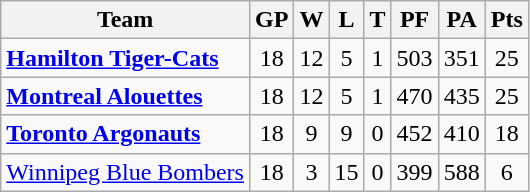<table class="wikitable">
<tr>
<th>Team</th>
<th>GP</th>
<th>W</th>
<th>L</th>
<th>T</th>
<th>PF</th>
<th>PA</th>
<th>Pts</th>
</tr>
<tr align="center">
<td align="left"><strong><a href='#'>Hamilton Tiger-Cats</a></strong></td>
<td>18</td>
<td>12</td>
<td>5</td>
<td>1</td>
<td>503</td>
<td>351</td>
<td>25</td>
</tr>
<tr align="center">
<td align="left"><strong><a href='#'>Montreal Alouettes</a></strong></td>
<td>18</td>
<td>12</td>
<td>5</td>
<td>1</td>
<td>470</td>
<td>435</td>
<td>25</td>
</tr>
<tr align="center">
<td align="left"><strong><a href='#'>Toronto Argonauts</a></strong></td>
<td>18</td>
<td>9</td>
<td>9</td>
<td>0</td>
<td>452</td>
<td>410</td>
<td>18</td>
</tr>
<tr align="center">
<td align="left"><a href='#'>Winnipeg Blue Bombers</a></td>
<td>18</td>
<td>3</td>
<td>15</td>
<td>0</td>
<td>399</td>
<td>588</td>
<td>6</td>
</tr>
</table>
